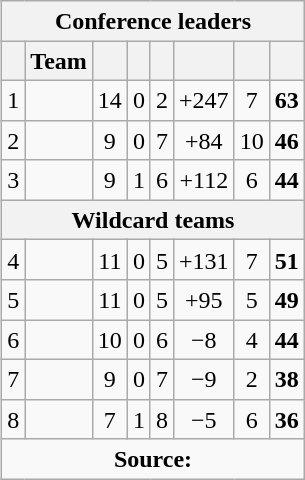<table class="wikitable" style="float:right; margin-left:15px; text-align:center; line-height:120%;">
<tr>
<th colspan="8">Conference leaders</th>
</tr>
<tr>
<th></th>
<th>Team</th>
<th></th>
<th></th>
<th></th>
<th></th>
<th></th>
<th></th>
</tr>
<tr>
<td>1</td>
<td style="text-align:left"></td>
<td>14</td>
<td>0</td>
<td>2</td>
<td>+247</td>
<td>7</td>
<td><strong>63</strong></td>
</tr>
<tr>
<td>2</td>
<td style="text-align:left"></td>
<td>9</td>
<td>0</td>
<td>7</td>
<td>+84</td>
<td>10</td>
<td><strong>46</strong></td>
</tr>
<tr>
<td>3</td>
<td style="text-align:left"></td>
<td>9</td>
<td>1</td>
<td>6</td>
<td>+112</td>
<td>6</td>
<td><strong>44</strong></td>
</tr>
<tr>
<th colspan="8">Wildcard teams</th>
</tr>
<tr>
<td>4</td>
<td style="text-align:left"></td>
<td>11</td>
<td>0</td>
<td>5</td>
<td>+131</td>
<td>7</td>
<td><strong>51</strong></td>
</tr>
<tr>
<td>5</td>
<td style="text-align:left"></td>
<td>11</td>
<td>0</td>
<td>5</td>
<td>+95</td>
<td>5</td>
<td><strong>49</strong></td>
</tr>
<tr>
<td>6</td>
<td style="text-align:left"></td>
<td>10</td>
<td>0</td>
<td>6</td>
<td>−8</td>
<td>4</td>
<td><strong>44</strong></td>
</tr>
<tr>
<td>7</td>
<td style="text-align:left"></td>
<td>9</td>
<td>0</td>
<td>7</td>
<td>−9</td>
<td>2</td>
<td><strong>38</strong></td>
</tr>
<tr>
<td>8</td>
<td style="text-align:left"></td>
<td>7</td>
<td>1</td>
<td>8</td>
<td>−5</td>
<td>6</td>
<td><strong>36</strong></td>
</tr>
<tr>
<td colspan="8"><strong>Source:</strong> </td>
</tr>
</table>
